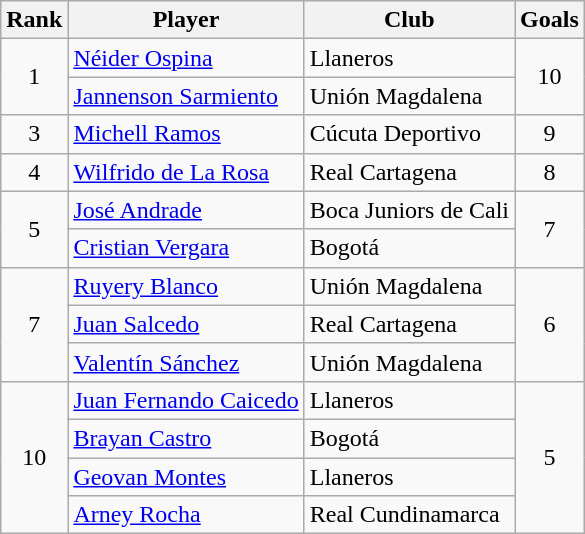<table class="wikitable" border="1">
<tr>
<th>Rank</th>
<th>Player</th>
<th>Club</th>
<th>Goals</th>
</tr>
<tr>
<td rowspan=2 align=center>1</td>
<td> <a href='#'>Néider Ospina</a></td>
<td>Llaneros</td>
<td rowspan=2 align=center>10</td>
</tr>
<tr>
<td> <a href='#'>Jannenson Sarmiento</a></td>
<td>Unión Magdalena</td>
</tr>
<tr>
<td align=center>3</td>
<td> <a href='#'>Michell Ramos</a></td>
<td>Cúcuta Deportivo</td>
<td align=center>9</td>
</tr>
<tr>
<td align=center>4</td>
<td> <a href='#'>Wilfrido de La Rosa</a></td>
<td>Real Cartagena</td>
<td align=center>8</td>
</tr>
<tr>
<td rowspan=2 align=center>5</td>
<td> <a href='#'>José Andrade</a></td>
<td>Boca Juniors de Cali</td>
<td rowspan=2 align=center>7</td>
</tr>
<tr>
<td> <a href='#'>Cristian Vergara</a></td>
<td>Bogotá</td>
</tr>
<tr>
<td rowspan=3 align=center>7</td>
<td> <a href='#'>Ruyery Blanco</a></td>
<td>Unión Magdalena</td>
<td rowspan=3 align=center>6</td>
</tr>
<tr>
<td> <a href='#'>Juan Salcedo</a></td>
<td>Real Cartagena</td>
</tr>
<tr>
<td> <a href='#'>Valentín Sánchez</a></td>
<td>Unión Magdalena</td>
</tr>
<tr>
<td rowspan=4 align=center>10</td>
<td> <a href='#'>Juan Fernando Caicedo</a></td>
<td>Llaneros</td>
<td rowspan=4 align=center>5</td>
</tr>
<tr>
<td> <a href='#'>Brayan Castro</a></td>
<td>Bogotá</td>
</tr>
<tr>
<td> <a href='#'>Geovan Montes</a></td>
<td>Llaneros</td>
</tr>
<tr>
<td> <a href='#'>Arney Rocha</a></td>
<td>Real Cundinamarca</td>
</tr>
</table>
